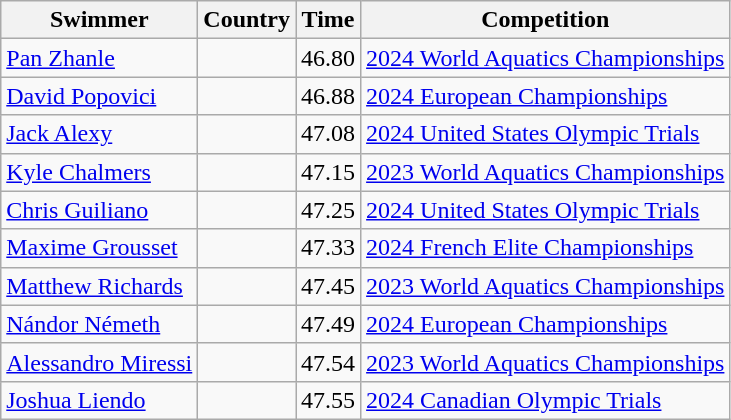<table class="wikitable sortable mw-collapsible">
<tr>
<th scope="col">Swimmer</th>
<th scope="col">Country</th>
<th scope="col">Time</th>
<th scope="col">Competition</th>
</tr>
<tr>
<td><a href='#'>Pan Zhanle</a></td>
<td></td>
<td>46.80</td>
<td><a href='#'>2024 World Aquatics Championships</a></td>
</tr>
<tr>
<td><a href='#'>David Popovici</a></td>
<td></td>
<td>46.88</td>
<td><a href='#'>2024 European Championships</a></td>
</tr>
<tr>
<td><a href='#'>Jack Alexy</a></td>
<td></td>
<td>47.08</td>
<td><a href='#'>2024 United States Olympic Trials</a></td>
</tr>
<tr>
<td><a href='#'>Kyle Chalmers</a></td>
<td></td>
<td>47.15</td>
<td><a href='#'>2023 World Aquatics Championships</a></td>
</tr>
<tr>
<td><a href='#'>Chris Guiliano</a></td>
<td></td>
<td>47.25</td>
<td><a href='#'>2024 United States Olympic Trials</a></td>
</tr>
<tr>
<td><a href='#'>Maxime Grousset</a></td>
<td></td>
<td>47.33</td>
<td><a href='#'>2024 French Elite Championships</a></td>
</tr>
<tr>
<td><a href='#'>Matthew Richards</a></td>
<td></td>
<td>47.45</td>
<td><a href='#'>2023 World Aquatics Championships</a></td>
</tr>
<tr>
<td><a href='#'>Nándor Németh</a></td>
<td></td>
<td>47.49</td>
<td><a href='#'>2024 European Championships</a></td>
</tr>
<tr>
<td><a href='#'>Alessandro Miressi</a></td>
<td></td>
<td>47.54</td>
<td><a href='#'>2023 World Aquatics Championships</a></td>
</tr>
<tr>
<td><a href='#'>Joshua Liendo</a></td>
<td></td>
<td>47.55</td>
<td><a href='#'>2024 Canadian Olympic Trials</a></td>
</tr>
</table>
